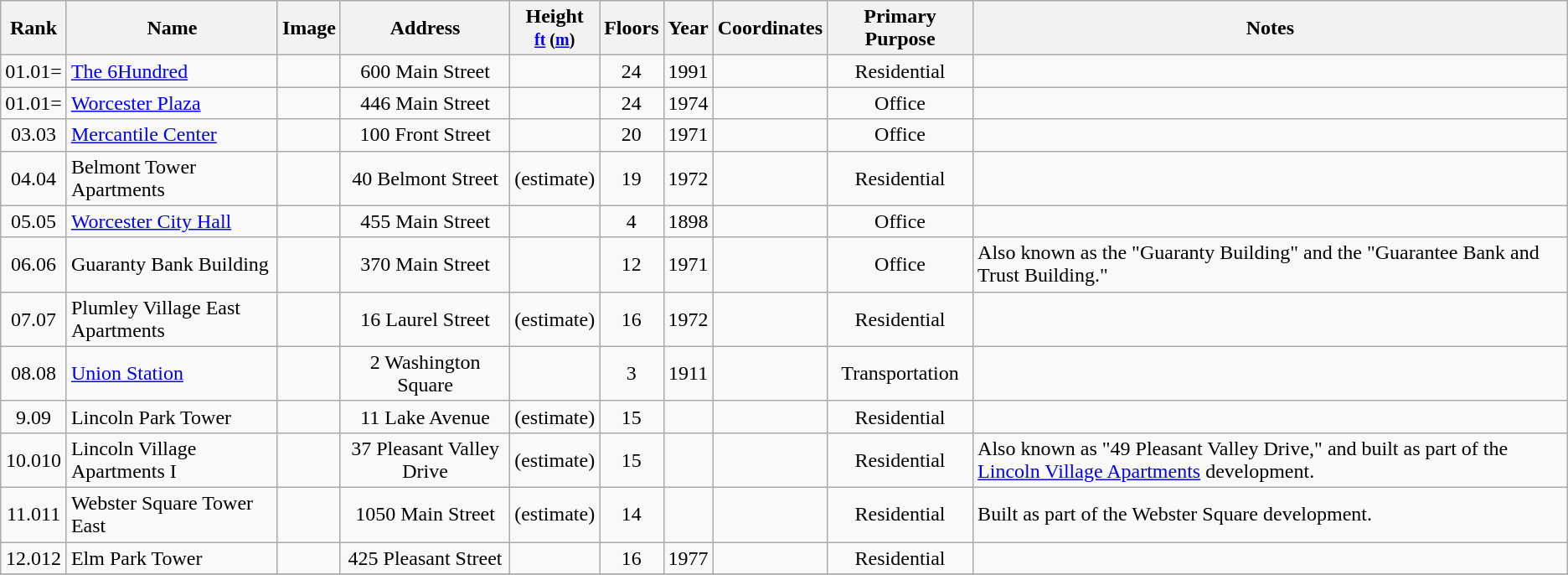<table class="wikitable sortable">
<tr>
<th>Rank</th>
<th>Name</th>
<th class="unsortable">Image</th>
<th>Address</th>
<th>Height<br><small><a href='#'>ft</a> (<a href='#'>m</a>)</small></th>
<th>Floors</th>
<th>Year</th>
<th>Coordinates</th>
<th>Primary Purpose</th>
<th class="unsortable">Notes</th>
</tr>
<tr>
<td align="center"><span>01.0</span>1=</td>
<td><a href='#'>The 6Hundred</a></td>
<td></td>
<td align="center">600 Main Street</td>
<td align="center"></td>
<td align="center">24</td>
<td align="center">1991</td>
<td align="center"></td>
<td align="center">Residential</td>
<td></td>
</tr>
<tr>
<td align="center"><span>01.0</span>1=</td>
<td><a href='#'>Worcester Plaza</a></td>
<td></td>
<td align="center">446 Main Street</td>
<td align="center"></td>
<td align="center">24</td>
<td align="center">1974</td>
<td align="center"></td>
<td align="center">Office</td>
<td></td>
</tr>
<tr>
<td align="center"><span>03.0</span>3</td>
<td><a href='#'>Mercantile Center</a></td>
<td></td>
<td align="center">100 Front Street</td>
<td align="center"></td>
<td align="center">20</td>
<td align="center">1971</td>
<td align="center"></td>
<td align="center">Office</td>
<td></td>
</tr>
<tr>
<td align="center"><span>04.0</span>4</td>
<td>Belmont Tower Apartments</td>
<td></td>
<td align="center">40 Belmont Street</td>
<td align="center"> (estimate)</td>
<td align="center">19</td>
<td align="center">1972</td>
<td align="center"></td>
<td align="center">Residential</td>
<td></td>
</tr>
<tr>
<td align="center"><span>05.0</span>5</td>
<td><a href='#'>Worcester City Hall</a></td>
<td></td>
<td align="center">455 Main Street</td>
<td align="center"></td>
<td align="center">4</td>
<td align="center">1898</td>
<td align="center"></td>
<td align="center">Office</td>
<td></td>
</tr>
<tr>
<td align="center"><span>06.0</span>6</td>
<td>Guaranty Bank Building</td>
<td></td>
<td align="center">370 Main Street</td>
<td align="center"></td>
<td align="center">12</td>
<td align="center">1971</td>
<td align="center"></td>
<td align="center">Office</td>
<td>Also known as the "Guaranty Building" and the "Guarantee Bank and Trust Building."</td>
</tr>
<tr>
<td align="center"><span>07.0</span>7</td>
<td>Plumley Village East Apartments</td>
<td></td>
<td align="center">16 Laurel Street</td>
<td align="center"> (estimate)</td>
<td align="center">16</td>
<td align="center">1972</td>
<td align="center"></td>
<td align="center">Residential</td>
<td></td>
</tr>
<tr>
<td align="center"><span>08.0</span>8</td>
<td><a href='#'>Union Station</a></td>
<td></td>
<td align="center">2 Washington Square</td>
<td align="center"></td>
<td align="center">3</td>
<td align="center">1911<br></td>
<td align="center"></td>
<td align="center">Transportation</td>
<td></td>
</tr>
<tr>
<td align="center"><span>9.0</span>9</td>
<td>Lincoln Park Tower</td>
<td></td>
<td align="center">11 Lake Avenue</td>
<td align="center"> (estimate)</td>
<td align="center">15</td>
<td align="center"></td>
<td align="center"></td>
<td align="center">Residential</td>
<td></td>
</tr>
<tr>
<td align="center"><span>10.0</span>10</td>
<td>Lincoln Village Apartments I</td>
<td></td>
<td align="center">37 Pleasant Valley Drive</td>
<td align="center"> (estimate)</td>
<td align="center">15</td>
<td align="center"></td>
<td align="center"></td>
<td align="center">Residential</td>
<td>Also known as "49 Pleasant Valley Drive," and built as part of the <a href='#'>Lincoln Village Apartments</a> development.</td>
</tr>
<tr>
<td align="center"><span>11.0</span>11</td>
<td>Webster Square Tower East</td>
<td></td>
<td align="center">1050 Main Street</td>
<td align="center"> (estimate)</td>
<td align="center">14</td>
<td align="center"></td>
<td align="center"></td>
<td align="center">Residential</td>
<td>Built as part of the Webster Square development.</td>
</tr>
<tr>
<td align="center"><span>12.0</span>12</td>
<td>Elm Park Tower</td>
<td></td>
<td align="center">425 Pleasant Street</td>
<td align="center"></td>
<td align="center">16</td>
<td align="center">1977</td>
<td align="center"></td>
<td align="center">Residential</td>
<td></td>
</tr>
<tr>
</tr>
</table>
